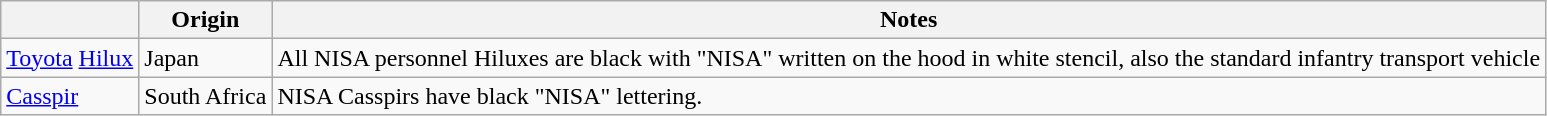<table class="wikitable">
<tr>
<th></th>
<th>Origin</th>
<th>Notes</th>
</tr>
<tr>
<td><a href='#'>Toyota</a> <a href='#'>Hilux</a></td>
<td> Japan</td>
<td>All NISA personnel Hiluxes are black with "NISA" written on the hood in white stencil, also the standard infantry transport vehicle</td>
</tr>
<tr>
<td><a href='#'>Casspir</a></td>
<td> South Africa</td>
<td>NISA Casspirs have black "NISA" lettering.</td>
</tr>
</table>
